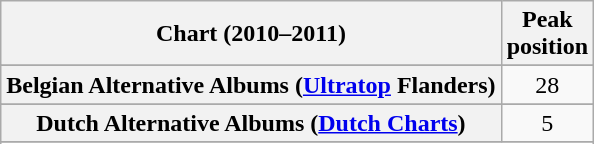<table class="wikitable sortable plainrowheaders" style="text-align:center;">
<tr>
<th scope="col">Chart (2010–2011)</th>
<th scope="col">Peak<br>position</th>
</tr>
<tr>
</tr>
<tr>
</tr>
<tr>
<th scope="row">Belgian Alternative Albums (<a href='#'>Ultratop</a> Flanders)</th>
<td>28</td>
</tr>
<tr>
</tr>
<tr>
<th scope="row">Dutch Alternative Albums (<a href='#'>Dutch Charts</a>)</th>
<td>5</td>
</tr>
<tr>
</tr>
<tr>
</tr>
<tr>
</tr>
<tr>
</tr>
</table>
